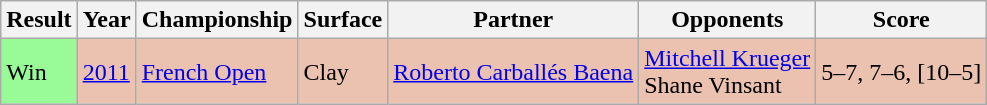<table class="sortable wikitable">
<tr>
<th>Result</th>
<th>Year</th>
<th>Championship</th>
<th>Surface</th>
<th>Partner</th>
<th>Opponents</th>
<th>Score</th>
</tr>
<tr style="background:#ebc2af;">
<td style="background:#98fb98;">Win</td>
<td><a href='#'>2011</a></td>
<td><a href='#'>French Open</a></td>
<td>Clay</td>
<td> <a href='#'>Roberto Carballés Baena</a></td>
<td> <a href='#'>Mitchell Krueger</a><br> Shane Vinsant</td>
<td>5–7, 7–6, [10–5]</td>
</tr>
</table>
